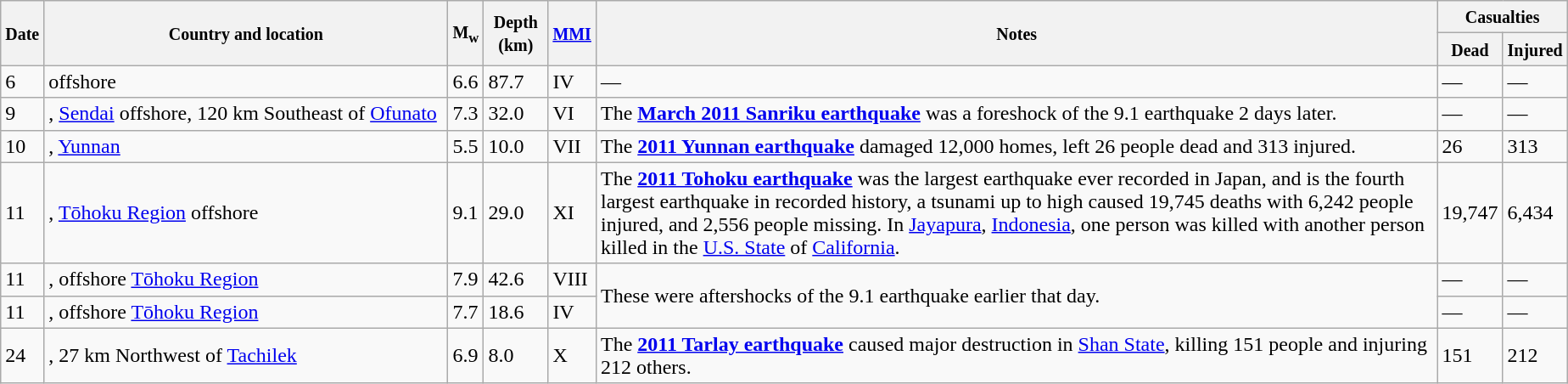<table class="wikitable sortable" style="border:1px black; margin-left:1em;">
<tr>
<th rowspan="2"><small>Date</small></th>
<th rowspan="2" style="width: 310px"><small>Country and location</small></th>
<th rowspan="2"><small>M<sub>w</sub></small></th>
<th rowspan="2"><small>Depth (km)</small></th>
<th rowspan="2"><small><a href='#'>MMI</a></small></th>
<th rowspan="2" class="unsortable"><small>Notes</small></th>
<th colspan="2"><small>Casualties</small></th>
</tr>
<tr>
<th><small>Dead</small></th>
<th><small>Injured</small></th>
</tr>
<tr>
<td>6</td>
<td> offshore</td>
<td>6.6</td>
<td>87.7</td>
<td>IV</td>
<td>—</td>
<td>—</td>
<td>—</td>
</tr>
<tr>
<td>9</td>
<td>, <a href='#'>Sendai</a> offshore, 120 km Southeast of <a href='#'>Ofunato</a></td>
<td>7.3</td>
<td>32.0</td>
<td>VI</td>
<td>The <strong><a href='#'>March 2011 Sanriku earthquake</a></strong> was a foreshock of the 9.1 earthquake 2 days later.</td>
<td>—</td>
<td>—</td>
</tr>
<tr>
<td>10</td>
<td>, <a href='#'>Yunnan</a></td>
<td>5.5</td>
<td>10.0</td>
<td>VII</td>
<td>The <strong><a href='#'>2011 Yunnan earthquake</a></strong> damaged 12,000 homes, left 26 people dead and 313 injured.</td>
<td>26</td>
<td>313</td>
</tr>
<tr>
<td>11</td>
<td>, <a href='#'>Tōhoku Region</a> offshore</td>
<td>9.1</td>
<td>29.0</td>
<td>XI</td>
<td>The <strong><a href='#'>2011 Tohoku earthquake</a></strong> was the largest earthquake ever recorded in Japan, and is the fourth largest earthquake in recorded history, a tsunami up to  high caused 19,745 deaths with 6,242 people injured, and 2,556 people missing. In <a href='#'>Jayapura</a>, <a href='#'>Indonesia</a>, one person was killed with another person killed in the <a href='#'>U.S. State</a> of <a href='#'>California</a>.</td>
<td>19,747</td>
<td>6,434</td>
</tr>
<tr>
<td>11</td>
<td>, offshore <a href='#'>Tōhoku Region</a></td>
<td>7.9</td>
<td>42.6</td>
<td>VIII</td>
<td rowspan="2">These were aftershocks of the 9.1 earthquake earlier that day.</td>
<td>—</td>
<td>—</td>
</tr>
<tr>
<td>11</td>
<td>, offshore <a href='#'>Tōhoku Region</a></td>
<td>7.7</td>
<td>18.6</td>
<td>IV</td>
<td>—</td>
<td>—</td>
</tr>
<tr>
<td>24</td>
<td>, 27 km Northwest of <a href='#'>Tachilek</a></td>
<td>6.9</td>
<td>8.0</td>
<td>X</td>
<td>The <strong><a href='#'>2011 Tarlay earthquake</a></strong> caused major destruction in <a href='#'>Shan State</a>, killing 151 people and injuring 212 others.</td>
<td>151</td>
<td>212</td>
</tr>
</table>
